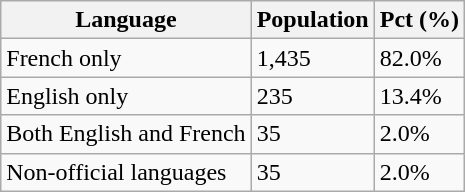<table class="wikitable">
<tr>
<th>Language</th>
<th>Population</th>
<th>Pct (%)</th>
</tr>
<tr>
<td>French only</td>
<td>1,435</td>
<td>82.0%</td>
</tr>
<tr>
<td>English only</td>
<td>235</td>
<td>13.4%</td>
</tr>
<tr>
<td>Both English and French</td>
<td>35</td>
<td>2.0%</td>
</tr>
<tr>
<td>Non-official languages</td>
<td>35</td>
<td>2.0%</td>
</tr>
</table>
